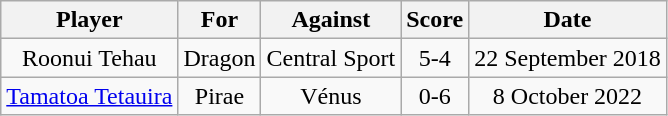<table class="wikitable" style="text-align:center;">
<tr>
<th>Player</th>
<th>For</th>
<th>Against</th>
<th>Score</th>
<th>Date</th>
</tr>
<tr>
<td> Roonui Tehau</td>
<td>Dragon</td>
<td>Central Sport</td>
<td>5-4</td>
<td>22 September 2018</td>
</tr>
<tr>
<td> <a href='#'>Tamatoa Tetauira</a></td>
<td>Pirae</td>
<td>Vénus</td>
<td>0-6</td>
<td>8 October 2022</td>
</tr>
</table>
